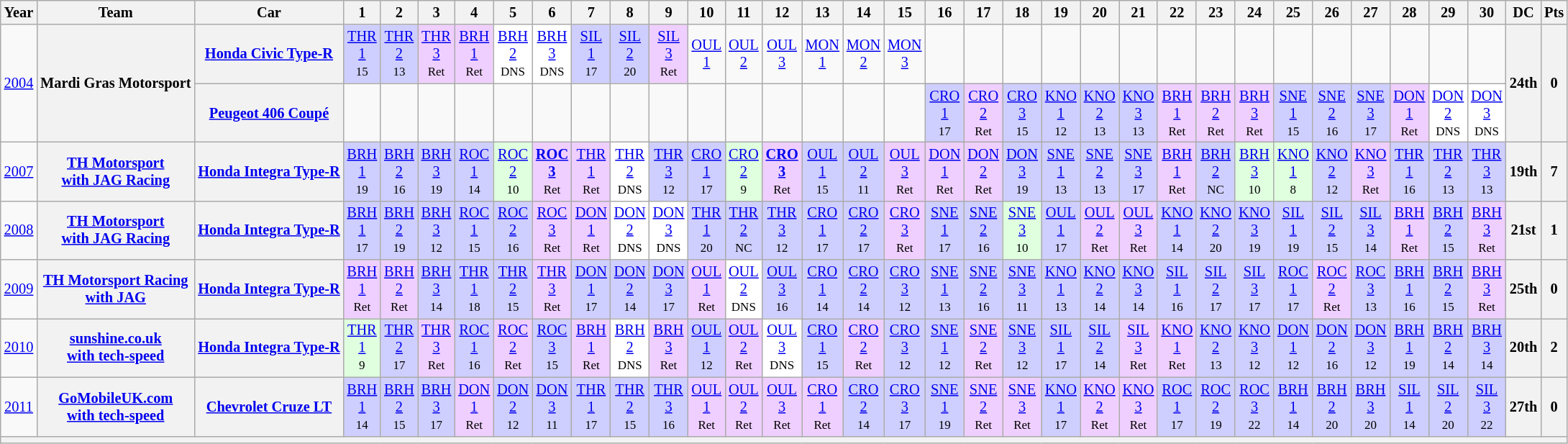<table class="wikitable" style="text-align:center; font-size:85%">
<tr>
<th>Year</th>
<th>Team</th>
<th>Car</th>
<th>1</th>
<th>2</th>
<th>3</th>
<th>4</th>
<th>5</th>
<th>6</th>
<th>7</th>
<th>8</th>
<th>9</th>
<th>10</th>
<th>11</th>
<th>12</th>
<th>13</th>
<th>14</th>
<th>15</th>
<th>16</th>
<th>17</th>
<th>18</th>
<th>19</th>
<th>20</th>
<th>21</th>
<th>22</th>
<th>23</th>
<th>24</th>
<th>25</th>
<th>26</th>
<th>27</th>
<th>28</th>
<th>29</th>
<th>30</th>
<th>DC</th>
<th>Pts</th>
</tr>
<tr>
<td rowspan=2><a href='#'>2004</a></td>
<th rowspan=2 nowrap>Mardi Gras Motorsport</th>
<th nowrap><a href='#'>Honda Civic Type-R</a></th>
<td style="background:#CFCFFF;"><a href='#'>THR<br>1</a><br><small>15</small></td>
<td style="background:#CFCFFF;"><a href='#'>THR<br>2</a><br><small>13</small></td>
<td style="background:#EFCFFF;"><a href='#'>THR<br>3</a><br><small>Ret</small></td>
<td style="background:#EFCFFF;"><a href='#'>BRH<br>1</a><br><small>Ret</small></td>
<td style="background:#FFFFFF;"><a href='#'>BRH<br>2</a><br><small>DNS</small></td>
<td style="background:#FFFFFF;"><a href='#'>BRH<br>3</a><br><small>DNS</small></td>
<td style="background:#CFCFFF;"><a href='#'>SIL<br>1</a><br><small>17</small></td>
<td style="background:#CFCFFF;"><a href='#'>SIL<br>2</a><br><small>20</small></td>
<td style="background:#EFCFFF;"><a href='#'>SIL<br>3</a><br><small>Ret</small></td>
<td><a href='#'>OUL<br>1</a></td>
<td><a href='#'>OUL<br>2</a></td>
<td><a href='#'>OUL<br>3</a></td>
<td><a href='#'>MON<br>1</a></td>
<td><a href='#'>MON<br>2</a></td>
<td><a href='#'>MON<br>3</a></td>
<td></td>
<td></td>
<td></td>
<td></td>
<td></td>
<td></td>
<td></td>
<td></td>
<td></td>
<td></td>
<td></td>
<td></td>
<td></td>
<td></td>
<td></td>
<th rowspan=2>24th</th>
<th rowspan=2>0</th>
</tr>
<tr>
<th nowrap><a href='#'>Peugeot 406 Coupé</a></th>
<td></td>
<td></td>
<td></td>
<td></td>
<td></td>
<td></td>
<td></td>
<td></td>
<td></td>
<td></td>
<td></td>
<td></td>
<td></td>
<td></td>
<td></td>
<td style="background:#CFCFFF;"><a href='#'>CRO<br>1</a><br><small>17</small></td>
<td style="background:#EFCFFF;"><a href='#'>CRO<br>2</a><br><small>Ret</small></td>
<td style="background:#CFCFFF;"><a href='#'>CRO<br>3</a><br><small>15</small></td>
<td style="background:#CFCFFF;"><a href='#'>KNO<br>1</a><br><small>12</small></td>
<td style="background:#CFCFFF;"><a href='#'>KNO<br>2</a><br><small>13</small></td>
<td style="background:#CFCFFF;"><a href='#'>KNO<br>3</a><br><small>13</small></td>
<td style="background:#EFCFFF;"><a href='#'>BRH<br>1</a><br><small>Ret</small></td>
<td style="background:#EFCFFF;"><a href='#'>BRH<br>2</a><br><small>Ret</small></td>
<td style="background:#EFCFFF;"><a href='#'>BRH<br>3</a><br><small>Ret</small></td>
<td style="background:#CFCFFF;"><a href='#'>SNE<br>1</a><br><small>15</small></td>
<td style="background:#CFCFFF;"><a href='#'>SNE<br>2</a><br><small>16</small></td>
<td style="background:#CFCFFF;"><a href='#'>SNE<br>3</a><br><small>17</small></td>
<td style="background:#EFCFFF;"><a href='#'>DON<br>1</a><br><small>Ret</small></td>
<td style="background:#FFFFFF;"><a href='#'>DON<br>2</a><br><small>DNS</small></td>
<td style="background:#FFFFFF;"><a href='#'>DON<br>3</a><br><small>DNS</small></td>
</tr>
<tr>
<td><a href='#'>2007</a></td>
<th nowrap><a href='#'>TH Motorsport<br>with JAG Racing</a></th>
<th nowrap><a href='#'>Honda Integra Type-R</a></th>
<td style="background:#CFCFFF;"><a href='#'>BRH<br>1</a><br><small>19</small></td>
<td style="background:#CFCFFF;"><a href='#'>BRH<br>2</a><br><small>16</small></td>
<td style="background:#CFCFFF;"><a href='#'>BRH<br>3</a><br><small>19</small></td>
<td style="background:#CFCFFF;"><a href='#'>ROC<br>1</a><br><small>14</small></td>
<td style="background:#DFFFDF;"><a href='#'>ROC<br>2</a><br><small>10</small></td>
<td style="background:#EFCFFF;"><strong><a href='#'>ROC<br>3</a></strong><br><small>Ret</small></td>
<td style="background:#EFCFFF;"><a href='#'>THR<br>1</a><br><small>Ret</small></td>
<td style="background:#FFFFFF;"><a href='#'>THR<br>2</a><br><small>DNS</small></td>
<td style="background:#CFCFFF;"><a href='#'>THR<br>3</a><br><small>12</small></td>
<td style="background:#CFCFFF;"><a href='#'>CRO<br>1</a><br><small>17</small></td>
<td style="background:#DFFFDF;"><a href='#'>CRO<br>2</a><br><small>9</small></td>
<td style="background:#EFCFFF;"><strong><a href='#'>CRO<br>3</a></strong><br><small>Ret</small></td>
<td style="background:#CFCFFF;"><a href='#'>OUL<br>1</a><br><small>15</small></td>
<td style="background:#CFCFFF;"><a href='#'>OUL<br>2</a><br><small>11</small></td>
<td style="background:#EFCFFF;"><a href='#'>OUL<br>3</a><br><small>Ret</small></td>
<td style="background:#EFCFFF;"><a href='#'>DON<br>1</a><br><small>Ret</small></td>
<td style="background:#EFCFFF;"><a href='#'>DON<br>2</a><br><small>Ret</small></td>
<td style="background:#CFCFFF;"><a href='#'>DON<br>3</a><br><small>19</small></td>
<td style="background:#CFCFFF;"><a href='#'>SNE<br>1</a><br><small>13</small></td>
<td style="background:#CFCFFF;"><a href='#'>SNE<br>2</a><br><small>13</small></td>
<td style="background:#CFCFFF;"><a href='#'>SNE<br>3</a><br><small>17</small></td>
<td style="background:#EFCFFF;"><a href='#'>BRH<br>1</a><br><small>Ret</small></td>
<td style="background:#CFCFFF;"><a href='#'>BRH<br>2</a><br><small>NC</small></td>
<td style="background:#DFFFDF;"><a href='#'>BRH<br>3</a><br><small>10</small></td>
<td style="background:#DFFFDF;"><a href='#'>KNO<br>1</a><br><small>8</small></td>
<td style="background:#CFCFFF;"><a href='#'>KNO<br>2</a><br><small>12</small></td>
<td style="background:#EFCFFF;"><a href='#'>KNO<br>3</a><br><small>Ret</small></td>
<td style="background:#CFCFFF;"><a href='#'>THR<br>1</a><br><small>16</small></td>
<td style="background:#CFCFFF;"><a href='#'>THR<br>2</a><br><small>13</small></td>
<td style="background:#CFCFFF;"><a href='#'>THR<br>3</a><br><small>13</small></td>
<th>19th</th>
<th>7</th>
</tr>
<tr>
<td><a href='#'>2008</a></td>
<th nowrap><a href='#'>TH Motorsport<br>with JAG Racing</a></th>
<th nowrap><a href='#'>Honda Integra Type-R</a></th>
<td style="background:#CFCFFF;"><a href='#'>BRH<br>1</a><br><small>17</small></td>
<td style="background:#CFCFFF;"><a href='#'>BRH<br>2</a><br><small>19</small></td>
<td style="background:#CFCFFF;"><a href='#'>BRH<br>3</a><br><small>12</small></td>
<td style="background:#CFCFFF;"><a href='#'>ROC<br>1</a><br><small>15</small></td>
<td style="background:#CFCFFF;"><a href='#'>ROC<br>2</a><br><small>16</small></td>
<td style="background:#EFCFFF;"><a href='#'>ROC<br>3</a><br><small>Ret</small></td>
<td style="background:#EFCFFF;"><a href='#'>DON<br>1</a><br><small>Ret</small></td>
<td style="background:#FFFFFF;"><a href='#'>DON<br>2</a><br><small>DNS</small></td>
<td style="background:#FFFFFF;"><a href='#'>DON<br>3</a><br><small>DNS</small></td>
<td style="background:#CFCFFF;"><a href='#'>THR<br>1</a><br><small>20</small></td>
<td style="background:#CFCFFF;"><a href='#'>THR<br>2</a><br><small>NC</small></td>
<td style="background:#CFCFFF;"><a href='#'>THR<br>3</a><br><small>12</small></td>
<td style="background:#CFCFFF;"><a href='#'>CRO<br>1</a><br><small>17</small></td>
<td style="background:#CFCFFF;"><a href='#'>CRO<br>2</a><br><small>17</small></td>
<td style="background:#EFCFFF;"><a href='#'>CRO<br>3</a><br><small>Ret</small></td>
<td style="background:#CFCFFF;"><a href='#'>SNE<br>1</a><br><small>17</small></td>
<td style="background:#CFCFFF;"><a href='#'>SNE<br>2</a><br><small>16</small></td>
<td style="background:#DFFFDF;"><a href='#'>SNE<br>3</a><br><small>10</small></td>
<td style="background:#CFCFFF;"><a href='#'>OUL<br>1</a><br><small>17</small></td>
<td style="background:#EFCFFF;"><a href='#'>OUL<br>2</a><br><small>Ret</small></td>
<td style="background:#EFCFFF;"><a href='#'>OUL<br>3</a><br><small>Ret</small></td>
<td style="background:#CFCFFF;"><a href='#'>KNO<br>1</a><br><small>14</small></td>
<td style="background:#CFCFFF;"><a href='#'>KNO<br>2</a><br><small>20</small></td>
<td style="background:#CFCFFF;"><a href='#'>KNO<br>3</a><br><small>19</small></td>
<td style="background:#CFCFFF;"><a href='#'>SIL<br>1</a><br><small>19</small></td>
<td style="background:#CFCFFF;"><a href='#'>SIL<br>2</a><br><small>15</small></td>
<td style="background:#CFCFFF;"><a href='#'>SIL<br>3</a><br><small>14</small></td>
<td style="background:#EFCFFF;"><a href='#'>BRH<br>1</a><br><small>Ret</small></td>
<td style="background:#CFCFFF;"><a href='#'>BRH<br>2</a><br><small>15</small></td>
<td style="background:#EFCFFF;"><a href='#'>BRH<br>3</a><br><small>Ret</small></td>
<th>21st</th>
<th>1</th>
</tr>
<tr>
<td><a href='#'>2009</a></td>
<th nowrap><a href='#'>TH Motorsport Racing<br>with JAG</a></th>
<th nowrap><a href='#'>Honda Integra Type-R</a></th>
<td style="background:#EFCFFF;"><a href='#'>BRH<br>1</a><br><small>Ret</small></td>
<td style="background:#EFCFFF;"><a href='#'>BRH<br>2</a><br><small>Ret</small></td>
<td style="background:#CFCFFF;"><a href='#'>BRH<br>3</a><br><small>14</small></td>
<td style="background:#CFCFFF;"><a href='#'>THR<br>1</a><br><small>18</small></td>
<td style="background:#CFCFFF;"><a href='#'>THR<br>2</a><br><small>15</small></td>
<td style="background:#EFCFFF;"><a href='#'>THR<br>3</a><br><small>Ret</small></td>
<td style="background:#CFCFFF;"><a href='#'>DON<br>1</a><br><small>17</small></td>
<td style="background:#CFCFFF;"><a href='#'>DON<br>2</a><br><small>14</small></td>
<td style="background:#CFCFFF;"><a href='#'>DON<br>3</a><br><small>17</small></td>
<td style="background:#EFCFFF;"><a href='#'>OUL<br>1</a><br><small>Ret</small></td>
<td style="background:#FFFFFF;"><a href='#'>OUL<br>2</a><br><small>DNS</small></td>
<td style="background:#CFCFFF;"><a href='#'>OUL<br>3</a><br><small>16</small></td>
<td style="background:#CFCFFF;"><a href='#'>CRO<br>1</a><br><small>14</small></td>
<td style="background:#CFCFFF;"><a href='#'>CRO<br>2</a><br><small>14</small></td>
<td style="background:#CFCFFF;"><a href='#'>CRO<br>3</a><br><small>12</small></td>
<td style="background:#CFCFFF;"><a href='#'>SNE<br>1</a><br><small>13</small></td>
<td style="background:#CFCFFF;"><a href='#'>SNE<br>2</a><br><small>16</small></td>
<td style="background:#CFCFFF;"><a href='#'>SNE<br>3</a><br><small>11</small></td>
<td style="background:#CFCFFF;"><a href='#'>KNO<br>1</a><br><small>13</small></td>
<td style="background:#CFCFFF;"><a href='#'>KNO<br>2</a><br><small>14</small></td>
<td style="background:#CFCFFF;"><a href='#'>KNO<br>3</a><br><small>14</small></td>
<td style="background:#CFCFFF;"><a href='#'>SIL<br>1</a><br><small>16</small></td>
<td style="background:#CFCFFF;"><a href='#'>SIL<br>2</a><br><small>17</small></td>
<td style="background:#CFCFFF;"><a href='#'>SIL<br>3</a><br><small>17</small></td>
<td style="background:#CFCFFF;"><a href='#'>ROC<br>1</a><br><small>17</small></td>
<td style="background:#EFCFFF;"><a href='#'>ROC<br>2</a><br><small>Ret</small></td>
<td style="background:#CFCFFF;"><a href='#'>ROC<br>3</a><br><small>13</small></td>
<td style="background:#CFCFFF;"><a href='#'>BRH<br>1</a><br><small>16</small></td>
<td style="background:#CFCFFF;"><a href='#'>BRH<br>2</a><br><small>15</small></td>
<td style="background:#EFCFFF;"><a href='#'>BRH<br>3</a><br><small>Ret</small></td>
<th>25th</th>
<th>0</th>
</tr>
<tr>
<td><a href='#'>2010</a></td>
<th nowrap><a href='#'>sunshine.co.uk<br>with tech-speed</a></th>
<th nowrap><a href='#'>Honda Integra Type-R</a></th>
<td style="background:#DFFFDF;"><a href='#'>THR<br>1</a><br><small>9</small></td>
<td style="background:#CFCFFF;"><a href='#'>THR<br>2</a><br><small>17</small></td>
<td style="background:#EFCFFF;"><a href='#'>THR<br>3</a><br><small>Ret</small></td>
<td style="background:#CFCFFF;"><a href='#'>ROC<br>1</a><br><small>16</small></td>
<td style="background:#EFCFFF;"><a href='#'>ROC<br>2</a><br><small>Ret</small></td>
<td style="background:#CFCFFF;"><a href='#'>ROC<br>3</a><br><small>15</small></td>
<td style="background:#EFCFFF;"><a href='#'>BRH<br>1</a><br><small>Ret</small></td>
<td style="background:#FFFFFF;"><a href='#'>BRH<br>2</a><br><small>DNS</small></td>
<td style="background:#EFCFFF;"><a href='#'>BRH<br>3</a><br><small>Ret</small></td>
<td style="background:#CFCFFF;"><a href='#'>OUL<br>1</a><br><small>12</small></td>
<td style="background:#EFCFFF;"><a href='#'>OUL<br>2</a><br><small>Ret</small></td>
<td style="background:#FFFFFF;"><a href='#'>OUL<br>3</a><br><small>DNS</small></td>
<td style="background:#CFCFFF;"><a href='#'>CRO<br>1</a><br><small>15</small></td>
<td style="background:#EFCFFF;"><a href='#'>CRO<br>2</a><br><small>Ret</small></td>
<td style="background:#CFCFFF;"><a href='#'>CRO<br>3</a><br><small>12</small></td>
<td style="background:#CFCFFF;"><a href='#'>SNE<br>1</a><br><small>12</small></td>
<td style="background:#EFCFFF;"><a href='#'>SNE<br>2</a><br><small>Ret</small></td>
<td style="background:#CFCFFF;"><a href='#'>SNE<br>3</a><br><small>12</small></td>
<td style="background:#CFCFFF;"><a href='#'>SIL<br>1</a><br><small>17</small></td>
<td style="background:#CFCFFF;"><a href='#'>SIL<br>2</a><br><small>14</small></td>
<td style="background:#EFCFFF;"><a href='#'>SIL<br>3</a><br><small>Ret</small></td>
<td style="background:#EFCFFF;"><a href='#'>KNO<br>1</a><br><small>Ret</small></td>
<td style="background:#CFCFFF;"><a href='#'>KNO<br>2</a><br><small>13</small></td>
<td style="background:#CFCFFF;"><a href='#'>KNO<br>3</a><br><small>12</small></td>
<td style="background:#CFCFFF;"><a href='#'>DON<br>1</a><br><small>12</small></td>
<td style="background:#CFCFFF;"><a href='#'>DON<br>2</a><br><small>16</small></td>
<td style="background:#CFCFFF;"><a href='#'>DON<br>3</a><br><small>12</small></td>
<td style="background:#CFCFFF;"><a href='#'>BRH<br>1</a><br><small>19</small></td>
<td style="background:#CFCFFF;"><a href='#'>BRH<br>2</a><br><small>14</small></td>
<td style="background:#CFCFFF;"><a href='#'>BRH<br>3</a><br><small>14</small></td>
<th>20th</th>
<th>2</th>
</tr>
<tr>
<td><a href='#'>2011</a></td>
<th nowrap><a href='#'>GoMobileUK.com<br>with tech-speed</a></th>
<th nowrap><a href='#'>Chevrolet Cruze LT</a></th>
<td style="background:#CFCFFF;"><a href='#'>BRH<br>1</a><br><small>14</small></td>
<td style="background:#CFCFFF;"><a href='#'>BRH<br>2</a><br><small>15</small></td>
<td style="background:#CFCFFF;"><a href='#'>BRH<br>3</a><br><small>17</small></td>
<td style="background:#EFCFFF;"><a href='#'>DON<br>1</a><br><small>Ret</small></td>
<td style="background:#CFCFFF;"><a href='#'>DON<br>2</a><br><small>12</small></td>
<td style="background:#CFCFFF;"><a href='#'>DON<br>3</a><br><small>11</small></td>
<td style="background:#CFCFFF;"><a href='#'>THR<br>1</a><br><small>17</small></td>
<td style="background:#CFCFFF;"><a href='#'>THR<br>2</a><br><small>15</small></td>
<td style="background:#CFCFFF;"><a href='#'>THR<br>3</a><br><small>16</small></td>
<td style="background:#EFCFFF;"><a href='#'>OUL<br>1</a><br><small>Ret</small></td>
<td style="background:#EFCFFF;"><a href='#'>OUL<br>2</a><br><small>Ret</small></td>
<td style="background:#EFCFFF;"><a href='#'>OUL<br>3</a><br><small>Ret</small></td>
<td style="background:#EFCFFF;"><a href='#'>CRO<br>1</a><br><small>Ret</small></td>
<td style="background:#CFCFFF;"><a href='#'>CRO<br>2</a><br><small>14</small></td>
<td style="background:#CFCFFF;"><a href='#'>CRO<br>3</a><br><small>17</small></td>
<td style="background:#CFCFFF;"><a href='#'>SNE<br>1</a><br><small>19</small></td>
<td style="background:#EFCFFF;"><a href='#'>SNE<br>2</a><br><small>Ret</small></td>
<td style="background:#EFCFFF;"><a href='#'>SNE<br>3</a><br><small>Ret</small></td>
<td style="background:#CFCFFF;"><a href='#'>KNO<br>1</a><br><small>17</small></td>
<td style="background:#EFCFFF;"><a href='#'>KNO<br>2</a><br><small>Ret</small></td>
<td style="background:#EFCFFF;"><a href='#'>KNO<br>3</a><br><small>Ret</small></td>
<td style="background:#CFCFFF;"><a href='#'>ROC<br>1</a><br><small>17</small></td>
<td style="background:#CFCFFF;"><a href='#'>ROC<br>2</a><br><small>19</small></td>
<td style="background:#CFCFFF;"><a href='#'>ROC<br>3</a><br><small>22</small></td>
<td style="background:#CFCFFF;"><a href='#'>BRH<br>1</a><br><small>14</small></td>
<td style="background:#CFCFFF;"><a href='#'>BRH<br>2</a><br><small>20</small></td>
<td style="background:#CFCFFF;"><a href='#'>BRH<br>3</a><br><small>20</small></td>
<td style="background:#CFCFFF;"><a href='#'>SIL<br>1</a><br><small>14</small></td>
<td style="background:#CFCFFF;"><a href='#'>SIL<br>2</a><br><small>20</small></td>
<td style="background:#CFCFFF;"><a href='#'>SIL<br>3</a><br><small>22</small></td>
<th>27th</th>
<th>0</th>
</tr>
<tr>
<th colspan="35"></th>
</tr>
</table>
